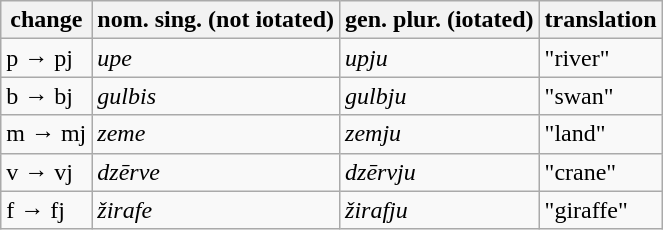<table class="wikitable">
<tr>
<th>change</th>
<th>nom. sing. (not iotated)</th>
<th>gen. plur. (iotated)</th>
<th>translation</th>
</tr>
<tr>
<td>p → pj</td>
<td><em>upe</em></td>
<td><em>upju</em></td>
<td>"river"</td>
</tr>
<tr>
<td>b → bj</td>
<td><em>gulbis</em></td>
<td><em>gulbju</em></td>
<td>"swan"</td>
</tr>
<tr>
<td>m → mj</td>
<td><em>zeme</em></td>
<td><em>zemju</em></td>
<td>"land"</td>
</tr>
<tr>
<td>v → vj</td>
<td><em>dzērve</em></td>
<td><em>dzērvju</em></td>
<td>"crane"</td>
</tr>
<tr>
<td>f → fj</td>
<td><em>žirafe</em></td>
<td><em>žirafju</em></td>
<td>"giraffe"</td>
</tr>
</table>
